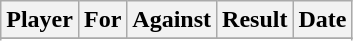<table class="wikitable">
<tr>
<th>Player</th>
<th>For</th>
<th>Against</th>
<th style="text-align:center">Result</th>
<th>Date</th>
</tr>
<tr>
</tr>
<tr>
</tr>
</table>
